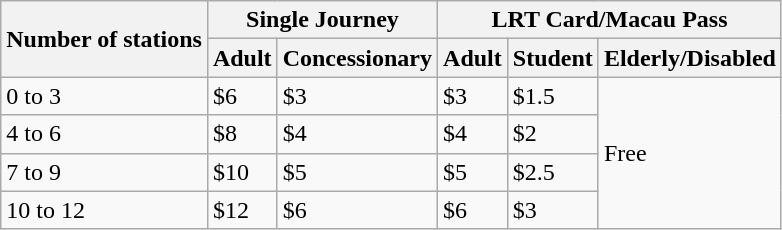<table class="wikitable">
<tr>
<th rowspan="2">Number of stations</th>
<th colspan="2">Single Journey</th>
<th colspan="3">LRT Card/Macau Pass</th>
</tr>
<tr>
<th>Adult</th>
<th>Concessionary</th>
<th>Adult</th>
<th>Student</th>
<th>Elderly/Disabled</th>
</tr>
<tr>
<td>0 to 3</td>
<td>$6</td>
<td>$3</td>
<td>$3</td>
<td>$1.5</td>
<td rowspan="4">Free</td>
</tr>
<tr>
<td>4 to 6</td>
<td>$8</td>
<td>$4</td>
<td>$4</td>
<td>$2</td>
</tr>
<tr>
<td>7 to 9</td>
<td>$10</td>
<td>$5</td>
<td>$5</td>
<td>$2.5</td>
</tr>
<tr>
<td>10 to 12</td>
<td>$12</td>
<td>$6</td>
<td>$6</td>
<td>$3</td>
</tr>
</table>
